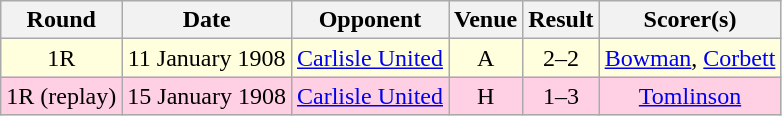<table class="wikitable sortable" style="text-align:center;">
<tr>
<th>Round</th>
<th>Date</th>
<th>Opponent</th>
<th>Venue</th>
<th>Result</th>
<th>Scorer(s)</th>
</tr>
<tr style="background:#ffd;">
<td>1R</td>
<td>11 January 1908</td>
<td><a href='#'>Carlisle United</a></td>
<td>A</td>
<td>2–2</td>
<td><a href='#'>Bowman</a>, <a href='#'>Corbett</a></td>
</tr>
<tr style="background:#ffd0e3;">
<td>1R (replay)</td>
<td>15 January 1908</td>
<td><a href='#'>Carlisle United</a></td>
<td>H</td>
<td>1–3 </td>
<td><a href='#'>Tomlinson</a></td>
</tr>
</table>
